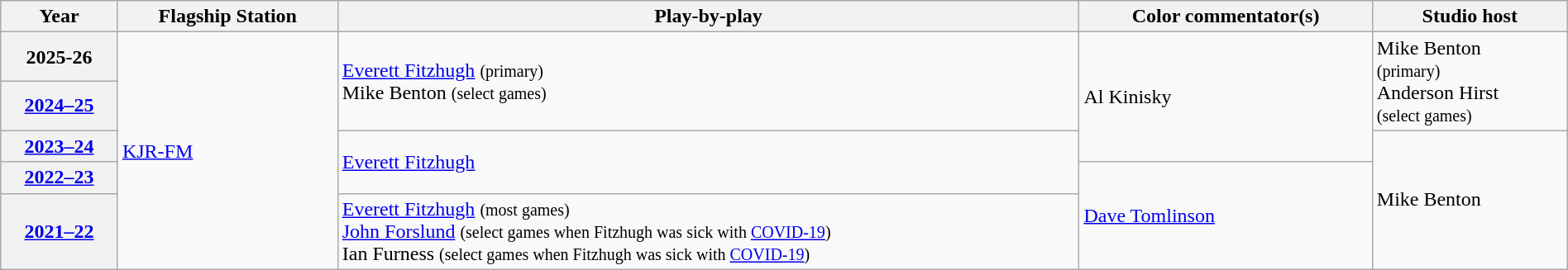<table class="wikitable" width=100%>
<tr>
<th scope=col>Year</th>
<th scope=col>Flagship Station</th>
<th scope=col>Play-by-play</th>
<th scope=col>Color commentator(s)</th>
<th>Studio host</th>
</tr>
<tr>
<th scope=row>2025-26</th>
<td rowspan=5><a href='#'>KJR-FM</a></td>
<td rowspan=2><a href='#'>Everett Fitzhugh</a> <small>(primary)</small><br>Mike Benton <small>(select games)</small></td>
<td rowspan=3>Al Kinisky</td>
<td rowspan=2>Mike Benton <br><small>(primary)</small><br>Anderson Hirst <br><small>(select games)</small></td>
</tr>
<tr>
<th scope=row><a href='#'>2024–25</a></th>
</tr>
<tr>
<th scope=row><a href='#'>2023–24</a></th>
<td rowspan=2><a href='#'>Everett Fitzhugh</a><br></td>
<td rowspan=3>Mike Benton</td>
</tr>
<tr>
<th scope=row><a href='#'>2022–23</a></th>
<td rowspan=2><a href='#'>Dave Tomlinson</a></td>
</tr>
<tr>
<th scope=row><a href='#'>2021–22</a></th>
<td><a href='#'>Everett Fitzhugh</a> <small>(most games)</small><br><a href='#'>John Forslund</a> <small>(select games when Fitzhugh was sick with <a href='#'>COVID-19</a>)</small><br>Ian Furness <small>(select games when Fitzhugh was sick with <a href='#'>COVID-19</a>)</small><br></td>
</tr>
</table>
